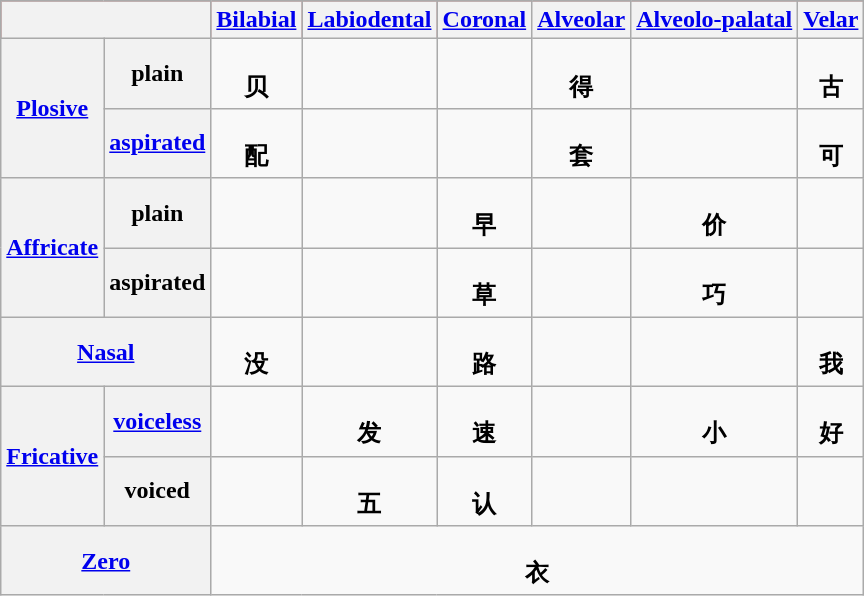<table class="wikitable" style="text-align:center">
<tr style="background:maroon; color:black">
<th colspan=2></th>
<th><strong><a href='#'>Bilabial</a></strong></th>
<th><strong><a href='#'>Labiodental</a></strong></th>
<th><strong><a href='#'>Coronal</a></strong></th>
<th><strong><a href='#'>Alveolar</a></strong></th>
<th><strong><a href='#'>Alveolo-palatal</a></strong></th>
<th><strong><a href='#'>Velar</a></strong></th>
</tr>
<tr>
<th rowspan=2><a href='#'>Plosive</a></th>
<th>plain</th>
<td><br><strong>贝</strong></td>
<td></td>
<td></td>
<td><br><strong>得</strong></td>
<td></td>
<td><br><strong>古</strong></td>
</tr>
<tr>
<th><a href='#'>aspirated</a></th>
<td><br><strong>配</strong></td>
<td></td>
<td></td>
<td><br><strong>套</strong></td>
<td></td>
<td><br><strong>可</strong></td>
</tr>
<tr>
<th rowspan=2><a href='#'>Affricate</a></th>
<th>plain</th>
<td></td>
<td></td>
<td><br><strong>早</strong></td>
<td></td>
<td><br><strong>价</strong></td>
<td></td>
</tr>
<tr>
<th>aspirated</th>
<td></td>
<td></td>
<td><br><strong>草</strong></td>
<td></td>
<td><br><strong>巧</strong></td>
<td></td>
</tr>
<tr>
<th colspan=2><a href='#'>Nasal</a></th>
<td><br><strong>没</strong></td>
<td></td>
<td><br><strong>路</strong></td>
<td></td>
<td></td>
<td><br><strong>我</strong></td>
</tr>
<tr>
<th rowspan=2><a href='#'>Fricative</a></th>
<th><a href='#'>voiceless</a></th>
<td></td>
<td><br><strong>发</strong></td>
<td><br><strong>速</strong></td>
<td></td>
<td><br><strong>小</strong></td>
<td><br><strong>好</strong></td>
</tr>
<tr>
<th>voiced</th>
<td></td>
<td><br><strong>五</strong></td>
<td><br><strong>认</strong></td>
<td></td>
<td></td>
<td></td>
</tr>
<tr>
<th colspan=2><a href='#'>Zero</a></th>
<td colspan=6><br><strong>衣</strong></td>
</tr>
</table>
